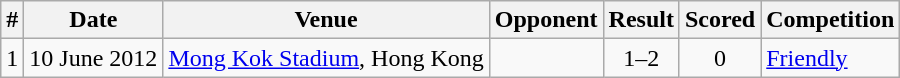<table class="wikitable">
<tr>
<th scope="col">#</th>
<th scope="col">Date</th>
<th scope="col">Venue</th>
<th scope="col">Opponent</th>
<th scope="col">Result</th>
<th scope="col">Scored</th>
<th scope="col">Competition</th>
</tr>
<tr>
<td>1</td>
<td>10 June 2012</td>
<td><a href='#'>Mong Kok Stadium</a>, Hong Kong</td>
<td></td>
<td align=center>1–2</td>
<td align=center>0</td>
<td><a href='#'>Friendly</a></td>
</tr>
</table>
